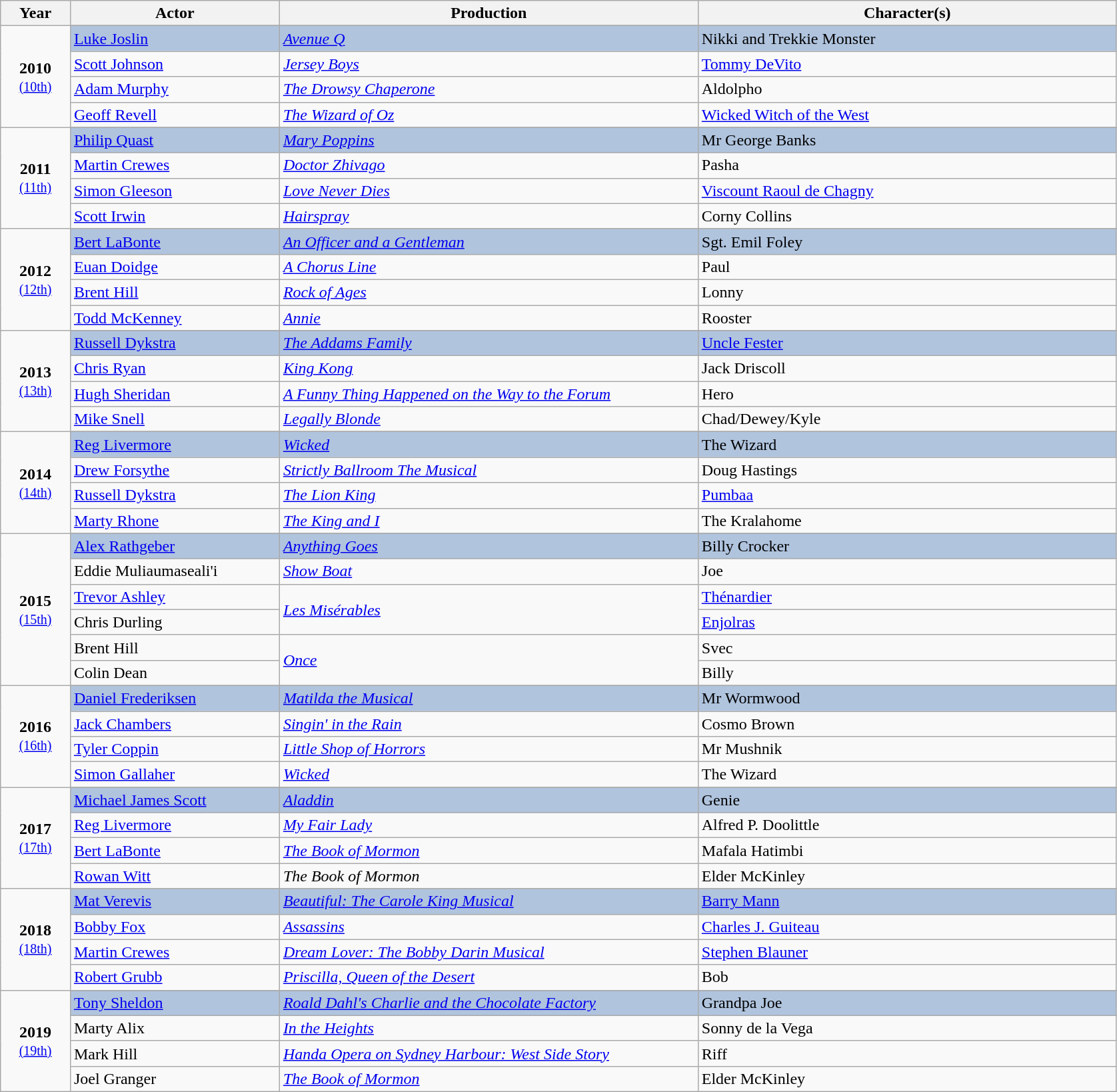<table class="sortable wikitable">
<tr>
<th width="5%">Year</th>
<th width="15%">Actor</th>
<th width="30%">Production</th>
<th width="30%">Character(s)</th>
</tr>
<tr>
<td rowspan="5" align="center"><strong>2010</strong><br><small><a href='#'>(10th)</a></small></td>
</tr>
<tr style="background:#B0C4DE">
<td><a href='#'>Luke Joslin</a></td>
<td><em><a href='#'>Avenue Q</a></em></td>
<td>Nikki and Trekkie Monster</td>
</tr>
<tr>
<td><a href='#'>Scott Johnson</a></td>
<td><em><a href='#'>Jersey Boys</a></em></td>
<td><a href='#'>Tommy DeVito</a></td>
</tr>
<tr>
<td><a href='#'>Adam Murphy</a></td>
<td><em><a href='#'>The Drowsy Chaperone</a></em></td>
<td>Aldolpho</td>
</tr>
<tr>
<td><a href='#'>Geoff Revell</a></td>
<td><em><a href='#'>The Wizard of Oz</a></em></td>
<td><a href='#'>Wicked Witch of the West</a></td>
</tr>
<tr>
<td rowspan="5" align="center"><strong>2011</strong><br><small><a href='#'>(11th)</a></small></td>
</tr>
<tr style="background:#B0C4DE">
<td><a href='#'>Philip Quast</a></td>
<td><em><a href='#'>Mary Poppins</a></em></td>
<td>Mr George Banks</td>
</tr>
<tr>
<td><a href='#'>Martin Crewes</a></td>
<td><em><a href='#'>Doctor Zhivago</a></em></td>
<td>Pasha</td>
</tr>
<tr>
<td><a href='#'>Simon Gleeson</a></td>
<td><em><a href='#'>Love Never Dies</a></em></td>
<td><a href='#'>Viscount Raoul de Chagny</a></td>
</tr>
<tr>
<td><a href='#'>Scott Irwin</a></td>
<td><em><a href='#'>Hairspray</a></em></td>
<td>Corny Collins</td>
</tr>
<tr>
<td rowspan="5" align="center"><strong>2012</strong><br><small><a href='#'>(12th)</a></small></td>
</tr>
<tr style="background:#B0C4DE">
<td><a href='#'>Bert LaBonte</a></td>
<td><em><a href='#'>An Officer and a Gentleman</a></em></td>
<td>Sgt. Emil Foley</td>
</tr>
<tr>
<td><a href='#'>Euan Doidge</a></td>
<td><em><a href='#'>A Chorus Line</a></em></td>
<td>Paul</td>
</tr>
<tr>
<td><a href='#'>Brent Hill</a></td>
<td><em><a href='#'>Rock of Ages</a></em></td>
<td>Lonny</td>
</tr>
<tr>
<td><a href='#'>Todd McKenney</a></td>
<td><em><a href='#'>Annie</a></em></td>
<td>Rooster</td>
</tr>
<tr>
<td rowspan="5" align="center"><strong>2013</strong><br><small><a href='#'>(13th)</a></small></td>
</tr>
<tr style="background:#B0C4DE">
<td><a href='#'>Russell Dykstra</a></td>
<td><em><a href='#'>The Addams Family</a></em></td>
<td><a href='#'>Uncle Fester</a></td>
</tr>
<tr>
<td><a href='#'>Chris Ryan</a></td>
<td><em><a href='#'>King Kong</a></em></td>
<td>Jack Driscoll</td>
</tr>
<tr>
<td><a href='#'>Hugh Sheridan</a></td>
<td><em><a href='#'>A Funny Thing Happened on the Way to the Forum</a></em></td>
<td>Hero</td>
</tr>
<tr>
<td><a href='#'>Mike Snell</a></td>
<td><em><a href='#'>Legally Blonde</a></em></td>
<td>Chad/Dewey/Kyle</td>
</tr>
<tr>
<td rowspan="5" align="center"><strong>2014</strong><br><small><a href='#'>(14th)</a></small></td>
</tr>
<tr style="background:#B0C4DE">
<td><a href='#'>Reg Livermore</a></td>
<td><em><a href='#'>Wicked</a></em></td>
<td>The Wizard</td>
</tr>
<tr>
<td><a href='#'>Drew Forsythe</a></td>
<td><em><a href='#'>Strictly Ballroom The Musical</a></em></td>
<td>Doug Hastings</td>
</tr>
<tr>
<td><a href='#'>Russell Dykstra</a></td>
<td><em><a href='#'>The Lion King</a></em></td>
<td><a href='#'>Pumbaa</a></td>
</tr>
<tr>
<td><a href='#'>Marty Rhone</a></td>
<td><em><a href='#'>The King and I</a></em></td>
<td>The Kralahome</td>
</tr>
<tr>
<td rowspan="7" align="center"><strong>2015</strong><br><small><a href='#'>(15th)</a></small></td>
</tr>
<tr style="background:#B0C4DE">
<td><a href='#'>Alex Rathgeber</a></td>
<td><em><a href='#'>Anything Goes</a></em></td>
<td>Billy Crocker</td>
</tr>
<tr>
<td>Eddie Muliaumaseali'i</td>
<td><em><a href='#'>Show Boat</a></em></td>
<td>Joe</td>
</tr>
<tr>
<td><a href='#'>Trevor Ashley</a></td>
<td rowspan="2"><em><a href='#'>Les Misérables</a></em></td>
<td><a href='#'>Thénardier</a></td>
</tr>
<tr>
<td>Chris Durling</td>
<td><a href='#'>Enjolras</a></td>
</tr>
<tr>
<td>Brent Hill</td>
<td rowspan="2"><em><a href='#'>Once</a></em></td>
<td>Svec</td>
</tr>
<tr>
<td>Colin Dean</td>
<td>Billy</td>
</tr>
<tr>
<td rowspan="5" align="center"><strong>2016</strong><br><small><a href='#'>(16th)</a></small></td>
</tr>
<tr style="background:#B0C4DE">
<td><a href='#'>Daniel Frederiksen</a></td>
<td><em><a href='#'>Matilda the Musical</a></em></td>
<td>Mr Wormwood</td>
</tr>
<tr>
<td><a href='#'>Jack Chambers</a></td>
<td><em><a href='#'>Singin' in the Rain</a></em></td>
<td>Cosmo Brown</td>
</tr>
<tr>
<td><a href='#'>Tyler Coppin</a></td>
<td><em><a href='#'>Little Shop of Horrors</a></em></td>
<td>Mr Mushnik</td>
</tr>
<tr>
<td><a href='#'>Simon Gallaher</a></td>
<td><em><a href='#'>Wicked</a></em></td>
<td>The Wizard</td>
</tr>
<tr>
<td rowspan="5" align="center"><strong>2017</strong><br><small><a href='#'>(17th)</a></small></td>
</tr>
<tr style="background:#B0C4DE">
<td><a href='#'>Michael James Scott</a></td>
<td><em><a href='#'>Aladdin</a></em></td>
<td>Genie</td>
</tr>
<tr>
<td><a href='#'>Reg Livermore</a></td>
<td><em><a href='#'>My Fair Lady</a></em></td>
<td>Alfred P. Doolittle</td>
</tr>
<tr>
<td><a href='#'>Bert LaBonte</a></td>
<td><em><a href='#'>The Book of Mormon</a></em></td>
<td>Mafala Hatimbi</td>
</tr>
<tr>
<td><a href='#'>Rowan Witt</a></td>
<td><em>The Book of Mormon</em></td>
<td>Elder McKinley</td>
</tr>
<tr>
<td rowspan="5" align="center"><strong>2018</strong><br><small><a href='#'>(18th)</a></small></td>
</tr>
<tr style="background:#B0C4DE">
<td><a href='#'>Mat Verevis</a></td>
<td><em><a href='#'>Beautiful: The Carole King Musical</a></em></td>
<td><a href='#'>Barry Mann</a></td>
</tr>
<tr>
<td><a href='#'>Bobby Fox</a></td>
<td><em><a href='#'>Assassins</a></em></td>
<td><a href='#'>Charles J. Guiteau</a></td>
</tr>
<tr>
<td><a href='#'>Martin Crewes</a></td>
<td><em><a href='#'>Dream Lover: The Bobby Darin Musical</a></em></td>
<td><a href='#'>Stephen Blauner</a></td>
</tr>
<tr>
<td><a href='#'>Robert Grubb</a></td>
<td><em><a href='#'>Priscilla, Queen of the Desert</a></em></td>
<td>Bob</td>
</tr>
<tr>
<td rowspan="5" align="center"><strong>2019</strong><br><small><a href='#'>(19th)</a></small></td>
</tr>
<tr style="background:#B0C4DE">
<td><a href='#'>Tony Sheldon</a></td>
<td><em><a href='#'>Roald Dahl's Charlie and the Chocolate Factory</a></em></td>
<td>Grandpa Joe</td>
</tr>
<tr>
<td>Marty Alix</td>
<td><em><a href='#'>In the Heights</a></em></td>
<td>Sonny de la Vega</td>
</tr>
<tr>
<td>Mark Hill</td>
<td><em><a href='#'>Handa Opera on Sydney Harbour: West Side Story</a></em></td>
<td>Riff</td>
</tr>
<tr>
<td>Joel Granger</td>
<td><em><a href='#'>The Book of Mormon</a></em></td>
<td>Elder McKinley</td>
</tr>
</table>
